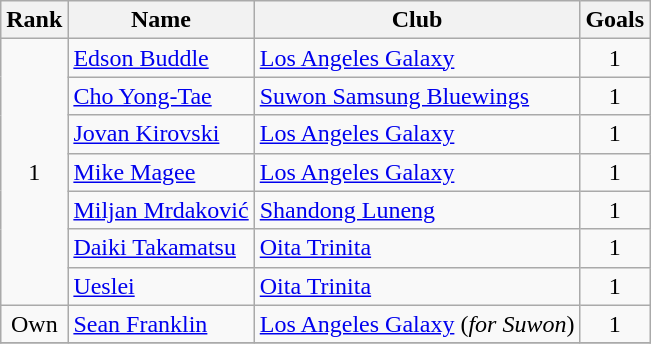<table class="wikitable">
<tr>
<th>Rank</th>
<th>Name</th>
<th>Club</th>
<th>Goals</th>
</tr>
<tr>
<td rowspan=7 align=center>1</td>
<td> <a href='#'>Edson Buddle</a></td>
<td> <a href='#'>Los Angeles Galaxy</a></td>
<td align=center>1</td>
</tr>
<tr>
<td> <a href='#'>Cho Yong-Tae</a></td>
<td> <a href='#'>Suwon Samsung Bluewings</a></td>
<td align=center>1</td>
</tr>
<tr>
<td> <a href='#'>Jovan Kirovski</a></td>
<td> <a href='#'>Los Angeles Galaxy</a></td>
<td align=center>1</td>
</tr>
<tr>
<td> <a href='#'>Mike Magee</a></td>
<td> <a href='#'>Los Angeles Galaxy</a></td>
<td align=center>1</td>
</tr>
<tr>
<td> <a href='#'>Miljan Mrdaković</a></td>
<td> <a href='#'>Shandong Luneng</a></td>
<td align=center>1</td>
</tr>
<tr>
<td> <a href='#'>Daiki Takamatsu</a></td>
<td> <a href='#'>Oita Trinita</a></td>
<td align=center>1</td>
</tr>
<tr>
<td> <a href='#'>Ueslei</a></td>
<td> <a href='#'>Oita Trinita</a></td>
<td align=center>1</td>
</tr>
<tr>
<td align=center>Own</td>
<td> <a href='#'>Sean Franklin</a></td>
<td> <a href='#'>Los Angeles Galaxy</a> (<em>for Suwon</em>)</td>
<td align=center>1</td>
</tr>
<tr>
</tr>
</table>
